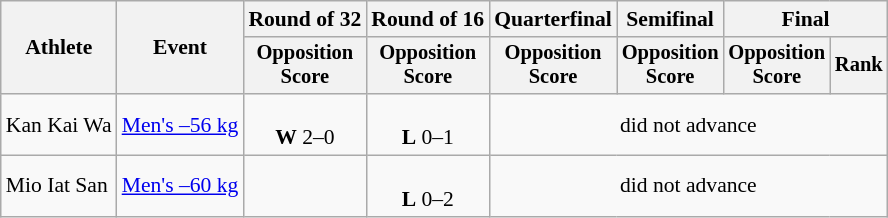<table class=wikitable style=font-size:90%;text-align:center>
<tr>
<th rowspan=2>Athlete</th>
<th rowspan=2>Event</th>
<th>Round of 32</th>
<th>Round of 16</th>
<th>Quarterfinal</th>
<th>Semifinal</th>
<th colspan=2>Final</th>
</tr>
<tr style=font-size:95%>
<th>Opposition<br>Score</th>
<th>Opposition<br>Score</th>
<th>Opposition<br>Score</th>
<th>Opposition<br>Score</th>
<th>Opposition<br>Score</th>
<th>Rank</th>
</tr>
<tr>
<td align=left>Kan Kai Wa</td>
<td align=left><a href='#'>Men's –56 kg</a></td>
<td><br><strong>W</strong> 2–0</td>
<td><br><strong>L</strong> 0–1</td>
<td colspan=4>did not advance</td>
</tr>
<tr>
<td align=left>Mio Iat San</td>
<td align=left><a href='#'>Men's –60 kg</a></td>
<td></td>
<td><br><strong>L</strong> 0–2</td>
<td colspan=4>did not advance</td>
</tr>
</table>
